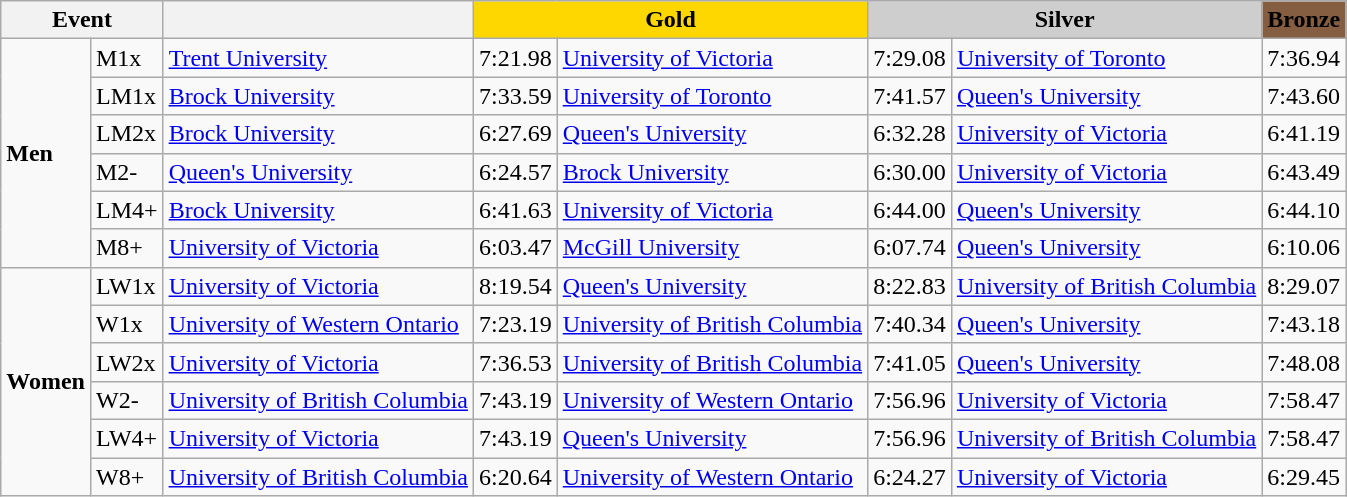<table class="wikitable mw-collapsible mw-collapsed">
<tr>
<th colspan="2">Event</th>
<th></th>
<th colspan="2" style="background:#FFD700;">Gold</th>
<th colspan="2" style="background:#CECECE;">Silver</th>
<th colspan="2" style="background:#855E42;">Bronze</th>
</tr>
<tr>
<td rowspan="6"><strong>Men</strong></td>
<td>M1x</td>
<td><a href='#'>Trent University</a></td>
<td>7:21.98</td>
<td><a href='#'>University of Victoria</a></td>
<td>7:29.08</td>
<td><a href='#'>University of Toronto</a></td>
<td>7:36.94</td>
</tr>
<tr>
<td>LM1x</td>
<td><a href='#'>Brock University</a></td>
<td>7:33.59</td>
<td><a href='#'>University of Toronto</a></td>
<td>7:41.57</td>
<td><a href='#'>Queen's University</a></td>
<td>7:43.60</td>
</tr>
<tr>
<td>LM2x</td>
<td><a href='#'>Brock University</a></td>
<td>6:27.69</td>
<td><a href='#'>Queen's University</a></td>
<td>6:32.28</td>
<td><a href='#'>University of Victoria</a></td>
<td>6:41.19</td>
</tr>
<tr>
<td>M2-</td>
<td><a href='#'>Queen's University</a></td>
<td>6:24.57</td>
<td><a href='#'>Brock University</a></td>
<td>6:30.00</td>
<td><a href='#'>University of Victoria</a></td>
<td>6:43.49</td>
</tr>
<tr>
<td>LM4+</td>
<td><a href='#'>Brock University</a></td>
<td>6:41.63</td>
<td><a href='#'>University of Victoria</a></td>
<td>6:44.00</td>
<td><a href='#'>Queen's University</a></td>
<td>6:44.10</td>
</tr>
<tr>
<td>M8+</td>
<td><a href='#'>University of Victoria</a></td>
<td>6:03.47</td>
<td><a href='#'>McGill University</a></td>
<td>6:07.74</td>
<td><a href='#'>Queen's University</a></td>
<td>6:10.06</td>
</tr>
<tr>
<td rowspan="6"><strong>Women</strong></td>
<td>LW1x</td>
<td><a href='#'>University of Victoria</a></td>
<td>8:19.54</td>
<td><a href='#'>Queen's University</a></td>
<td>8:22.83</td>
<td><a href='#'>University of British Columbia</a></td>
<td>8:29.07</td>
</tr>
<tr>
<td>W1x</td>
<td><a href='#'>University of Western Ontario</a></td>
<td>7:23.19</td>
<td><a href='#'>University of British Columbia</a></td>
<td>7:40.34</td>
<td><a href='#'>Queen's University</a></td>
<td>7:43.18</td>
</tr>
<tr>
<td>LW2x</td>
<td><a href='#'>University of Victoria</a></td>
<td>7:36.53</td>
<td><a href='#'>University of British Columbia</a></td>
<td>7:41.05</td>
<td><a href='#'>Queen's University</a></td>
<td>7:48.08</td>
</tr>
<tr>
<td>W2-</td>
<td><a href='#'>University of British Columbia</a></td>
<td>7:43.19</td>
<td><a href='#'>University of Western Ontario</a></td>
<td>7:56.96</td>
<td><a href='#'>University of Victoria</a></td>
<td>7:58.47</td>
</tr>
<tr>
<td>LW4+</td>
<td><a href='#'>University of Victoria</a></td>
<td>7:43.19</td>
<td><a href='#'>Queen's University</a></td>
<td>7:56.96</td>
<td><a href='#'>University of British Columbia</a></td>
<td>7:58.47</td>
</tr>
<tr>
<td>W8+</td>
<td><a href='#'>University of British Columbia</a></td>
<td>6:20.64</td>
<td><a href='#'>University of Western Ontario</a></td>
<td>6:24.27</td>
<td><a href='#'>University of Victoria</a></td>
<td>6:29.45</td>
</tr>
</table>
